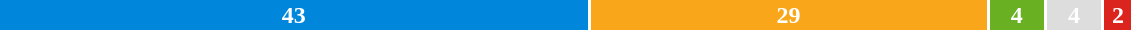<table style="width:60%; text-align:center;">
<tr style="color:white;">
<td style="background:#0087DC; width:51.8%;"><strong>43</strong></td>
<td style="background:#FAA61A; width:34.9%;"><strong>29</strong></td>
<td style="background:#6AB023; width:4.8%;"><strong>4</strong></td>
<td style="background:#DDDDDD; width:4.8%;"><strong>4</strong></td>
<td style="background:#DC241f; width:2.4%;"><strong>2</strong></td>
</tr>
<tr>
<td><span></span></td>
<td><span></span></td>
<td><span></span></td>
<td><span></span></td>
<td><span></span></td>
</tr>
</table>
